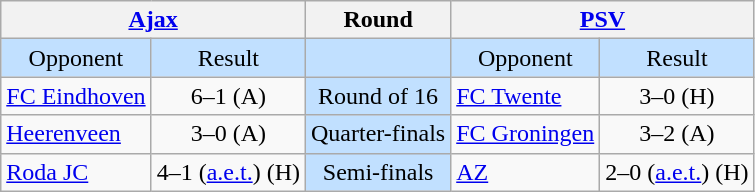<table class="wikitable" style="text-align:center">
<tr>
<th colspan=2><a href='#'>Ajax</a></th>
<th>Round</th>
<th colspan=2><a href='#'>PSV</a></th>
</tr>
<tr style="background:#c1e0ff">
<td>Opponent</td>
<td>Result</td>
<td></td>
<td>Opponent</td>
<td>Result</td>
</tr>
<tr>
<td align=left><a href='#'>FC Eindhoven</a></td>
<td>6–1 (A)</td>
<td style="background:#c1e0ff">Round of 16</td>
<td align=left><a href='#'>FC Twente</a></td>
<td>3–0 (H)</td>
</tr>
<tr>
<td align=left><a href='#'>Heerenveen</a></td>
<td>3–0 (A)</td>
<td style="background:#c1e0ff">Quarter-finals</td>
<td align=left><a href='#'>FC Groningen</a></td>
<td>3–2 (A)</td>
</tr>
<tr>
<td align=left><a href='#'>Roda JC</a></td>
<td>4–1 (<a href='#'>a.e.t.</a>) (H)</td>
<td style="background:#c1e0ff">Semi-finals</td>
<td align=left><a href='#'>AZ</a></td>
<td>2–0 (<a href='#'>a.e.t.</a>) (H)</td>
</tr>
</table>
